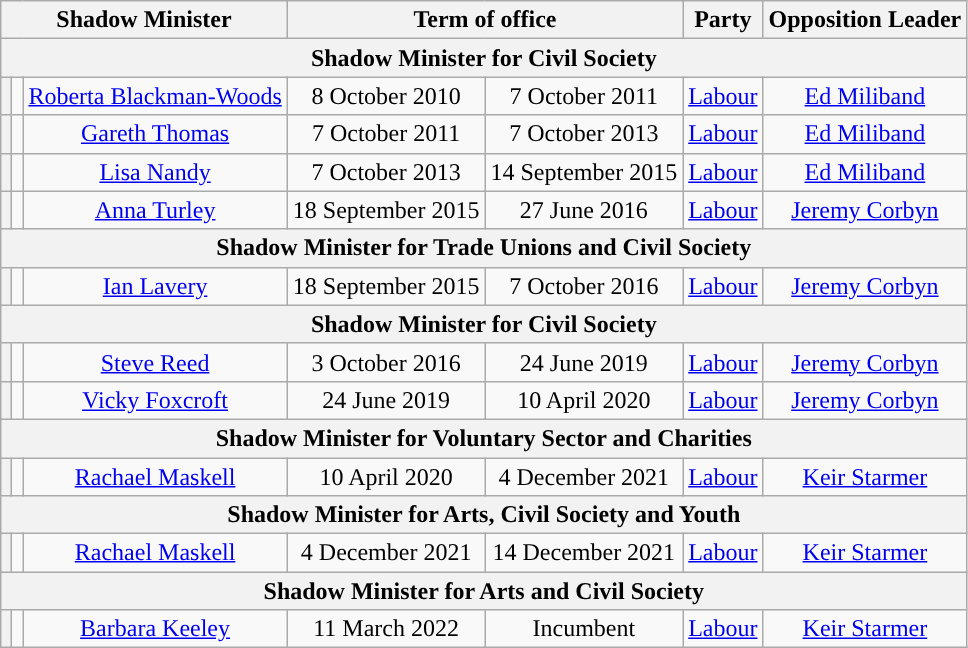<table class="wikitable" style="text-align:center">
<tr>
<th colspan=3>Shadow Minister</th>
<th colspan=2>Term of office</th>
<th>Party</th>
<th>Opposition Leader</th>
</tr>
<tr style="height:1em">
<th colspan=7>Shadow Minister for Civil Society</th>
</tr>
<tr style="height:1em">
<th style="background-color:"></th>
<td></td>
<td><a href='#'>Roberta Blackman-Woods</a></td>
<td>8 October 2010</td>
<td>7 October 2011</td>
<td><a href='#'>Labour</a></td>
<td><a href='#'>Ed Miliband</a></td>
</tr>
<tr style="height:1em">
<th style="background-color:"></th>
<td></td>
<td><a href='#'>Gareth Thomas</a></td>
<td>7 October 2011</td>
<td>7 October 2013</td>
<td><a href='#'>Labour</a></td>
<td><a href='#'>Ed Miliband</a></td>
</tr>
<tr style="height:1em">
<th style="background-color:"></th>
<td></td>
<td><a href='#'>Lisa Nandy</a></td>
<td>7 October 2013</td>
<td>14 September 2015</td>
<td><a href='#'>Labour</a></td>
<td><a href='#'>Ed Miliband</a></td>
</tr>
<tr style="height:1em">
<th style="background-color:"></th>
<td></td>
<td><a href='#'>Anna Turley</a></td>
<td>18 September 2015</td>
<td>27 June 2016</td>
<td><a href='#'>Labour</a></td>
<td><a href='#'>Jeremy Corbyn</a></td>
</tr>
<tr>
<th colspan=7>Shadow Minister for Trade Unions and Civil Society</th>
</tr>
<tr style="height:1em">
<th style="background-color:"></th>
<td></td>
<td><a href='#'>Ian Lavery</a></td>
<td>18 September 2015</td>
<td>7 October 2016</td>
<td><a href='#'>Labour</a></td>
<td><a href='#'>Jeremy Corbyn</a></td>
</tr>
<tr>
<th colspan=7>Shadow Minister for Civil Society</th>
</tr>
<tr style="height:1em">
<th style="background-color:"></th>
<td></td>
<td><a href='#'>Steve Reed</a></td>
<td>3 October 2016</td>
<td>24 June 2019</td>
<td><a href='#'>Labour</a></td>
<td><a href='#'>Jeremy Corbyn</a></td>
</tr>
<tr style="height:1em">
<th style="background-color:"></th>
<td></td>
<td><a href='#'>Vicky Foxcroft</a></td>
<td>24 June 2019</td>
<td>10 April 2020</td>
<td><a href='#'>Labour</a></td>
<td><a href='#'>Jeremy Corbyn</a></td>
</tr>
<tr style="height:1em">
<th colspan=7>Shadow Minister for Voluntary Sector and Charities</th>
</tr>
<tr style="height:1em">
<th style="background-color:"></th>
<td></td>
<td><a href='#'>Rachael Maskell</a></td>
<td>10 April 2020</td>
<td>4 December 2021</td>
<td><a href='#'>Labour</a></td>
<td><a href='#'>Keir Starmer</a></td>
</tr>
<tr style="height:1em">
<th colspan=7>Shadow Minister for Arts, Civil Society and Youth</th>
</tr>
<tr style="height:1em">
<th style="background-color:"></th>
<td></td>
<td><a href='#'>Rachael Maskell</a></td>
<td>4 December 2021</td>
<td>14 December 2021</td>
<td><a href='#'>Labour</a></td>
<td><a href='#'>Keir Starmer</a></td>
</tr>
<tr style="height:1em">
<th colspan=7>Shadow Minister for Arts and Civil Society</th>
</tr>
<tr style="height:1em">
<th style="background-color:"></th>
<td></td>
<td><a href='#'>Barbara Keeley</a></td>
<td>11 March 2022</td>
<td>Incumbent</td>
<td><a href='#'>Labour</a></td>
<td><a href='#'>Keir Starmer</a></td>
</tr>
</table>
